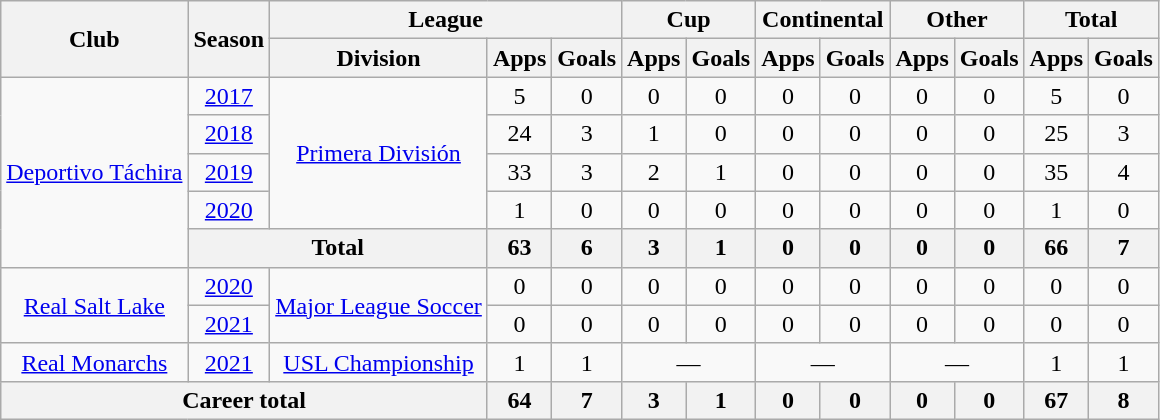<table class="wikitable" style="text-align: center">
<tr>
<th rowspan="2">Club</th>
<th rowspan="2">Season</th>
<th colspan="3">League</th>
<th colspan="2">Cup</th>
<th colspan="2">Continental</th>
<th colspan="2">Other</th>
<th colspan="2">Total</th>
</tr>
<tr>
<th>Division</th>
<th>Apps</th>
<th>Goals</th>
<th>Apps</th>
<th>Goals</th>
<th>Apps</th>
<th>Goals</th>
<th>Apps</th>
<th>Goals</th>
<th>Apps</th>
<th>Goals</th>
</tr>
<tr>
<td rowspan="5"><a href='#'>Deportivo Táchira</a></td>
<td><a href='#'>2017</a></td>
<td rowspan="4"><a href='#'>Primera División</a></td>
<td>5</td>
<td>0</td>
<td>0</td>
<td>0</td>
<td>0</td>
<td>0</td>
<td>0</td>
<td>0</td>
<td>5</td>
<td>0</td>
</tr>
<tr>
<td><a href='#'>2018</a></td>
<td>24</td>
<td>3</td>
<td>1</td>
<td>0</td>
<td>0</td>
<td>0</td>
<td>0</td>
<td>0</td>
<td>25</td>
<td>3</td>
</tr>
<tr>
<td><a href='#'>2019</a></td>
<td>33</td>
<td>3</td>
<td>2</td>
<td>1</td>
<td>0</td>
<td>0</td>
<td>0</td>
<td>0</td>
<td>35</td>
<td>4</td>
</tr>
<tr>
<td><a href='#'>2020</a></td>
<td>1</td>
<td>0</td>
<td>0</td>
<td>0</td>
<td>0</td>
<td>0</td>
<td>0</td>
<td>0</td>
<td>1</td>
<td>0</td>
</tr>
<tr>
<th colspan="2"><strong>Total</strong></th>
<th>63</th>
<th>6</th>
<th>3</th>
<th>1</th>
<th>0</th>
<th>0</th>
<th>0</th>
<th>0</th>
<th>66</th>
<th>7</th>
</tr>
<tr>
<td rowspan=2><a href='#'>Real Salt Lake</a></td>
<td><a href='#'>2020</a></td>
<td rowspan=2><a href='#'>Major League Soccer</a></td>
<td>0</td>
<td>0</td>
<td>0</td>
<td>0</td>
<td>0</td>
<td>0</td>
<td>0</td>
<td>0</td>
<td>0</td>
<td>0</td>
</tr>
<tr>
<td><a href='#'>2021</a></td>
<td>0</td>
<td>0</td>
<td>0</td>
<td>0</td>
<td>0</td>
<td>0</td>
<td>0</td>
<td>0</td>
<td>0</td>
<td>0</td>
</tr>
<tr>
<td><a href='#'>Real Monarchs</a></td>
<td><a href='#'>2021</a></td>
<td><a href='#'>USL Championship</a></td>
<td>1</td>
<td>1</td>
<td colspan=2>—</td>
<td colspan=2>—</td>
<td colspan=2>—</td>
<td>1</td>
<td>1</td>
</tr>
<tr>
<th colspan="3"><strong>Career total</strong></th>
<th>64</th>
<th>7</th>
<th>3</th>
<th>1</th>
<th>0</th>
<th>0</th>
<th>0</th>
<th>0</th>
<th>67</th>
<th>8</th>
</tr>
</table>
